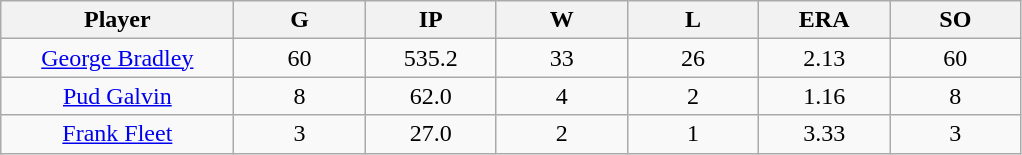<table class="wikitable sortable">
<tr>
<th bgcolor="#DDDDFF" width="16%">Player</th>
<th bgcolor="#DDDDFF" width="9%">G</th>
<th bgcolor="#DDDDFF" width="9%">IP</th>
<th bgcolor="#DDDDFF" width="9%">W</th>
<th bgcolor="#DDDDFF" width="9%">L</th>
<th bgcolor="#DDDDFF" width="9%">ERA</th>
<th bgcolor="#DDDDFF" width="9%">SO</th>
</tr>
<tr align=center>
<td><a href='#'>George Bradley</a></td>
<td>60</td>
<td>535.2</td>
<td>33</td>
<td>26</td>
<td>2.13</td>
<td>60</td>
</tr>
<tr align=center>
<td><a href='#'>Pud Galvin</a></td>
<td>8</td>
<td>62.0</td>
<td>4</td>
<td>2</td>
<td>1.16</td>
<td>8</td>
</tr>
<tr align=center>
<td><a href='#'>Frank Fleet</a></td>
<td>3</td>
<td>27.0</td>
<td>2</td>
<td>1</td>
<td>3.33</td>
<td>3</td>
</tr>
</table>
